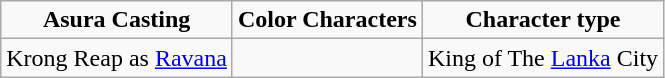<table class="wikitable" style="text-align:center;">
<tr>
<td><span><strong>Asura Casting</strong></span></td>
<td><span><strong>Color Characters</strong></span></td>
<td><span><strong>Character type</strong></span></td>
</tr>
<tr>
<td>Krong Reap as <a href='#'>Ravana</a></td>
<td></td>
<td>King of The <a href='#'>Lanka</a> City</td>
</tr>
</table>
